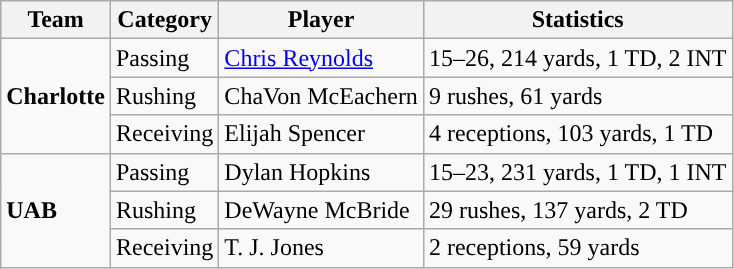<table class="wikitable" style="float: left;">
<tr>
<th>Team</th>
<th>Category</th>
<th>Player</th>
<th>Statistics</th>
</tr>
<tr>
<td rowspan=3><strong>Charlotte</strong></td>
<td>Passing</td>
<td><a href='#'>Chris Reynolds</a></td>
<td>15–26, 214 yards, 1 TD, 2 INT</td>
</tr>
<tr>
<td>Rushing</td>
<td>ChaVon McEachern</td>
<td>9 rushes, 61 yards</td>
</tr>
<tr>
<td>Receiving</td>
<td>Elijah Spencer</td>
<td>4 receptions, 103 yards, 1 TD</td>
</tr>
<tr>
<td rowspan=3><strong>UAB</strong></td>
<td>Passing</td>
<td>Dylan Hopkins</td>
<td>15–23, 231 yards, 1 TD, 1 INT</td>
</tr>
<tr>
<td>Rushing</td>
<td>DeWayne McBride</td>
<td>29 rushes, 137 yards, 2 TD</td>
</tr>
<tr>
<td>Receiving</td>
<td>T. J. Jones</td>
<td>2 receptions, 59 yards</td>
</tr>
</table>
